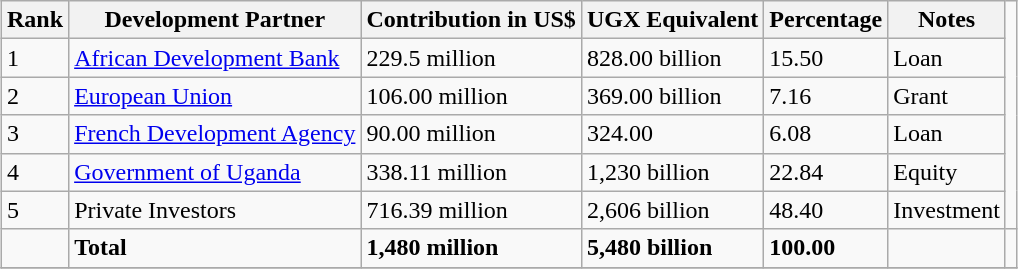<table class="wikitable sortable" style="margin: 0.5em auto">
<tr>
<th>Rank</th>
<th>Development Partner</th>
<th>Contribution in US$</th>
<th>UGX Equivalent</th>
<th>Percentage</th>
<th>Notes</th>
</tr>
<tr>
<td>1</td>
<td><a href='#'>African Development Bank</a></td>
<td>229.5 million</td>
<td>828.00 billion</td>
<td>15.50</td>
<td>Loan</td>
</tr>
<tr>
<td>2</td>
<td><a href='#'>European Union</a></td>
<td>106.00 million</td>
<td>369.00 billion</td>
<td>7.16</td>
<td>Grant</td>
</tr>
<tr>
<td>3</td>
<td><a href='#'>French Development Agency</a></td>
<td>90.00 million</td>
<td>324.00</td>
<td>6.08</td>
<td>Loan</td>
</tr>
<tr>
<td>4</td>
<td><a href='#'>Government of Uganda</a></td>
<td>338.11 million</td>
<td>1,230 billion</td>
<td>22.84</td>
<td>Equity</td>
</tr>
<tr>
<td>5</td>
<td>Private Investors</td>
<td>716.39 million</td>
<td>2,606 billion</td>
<td>48.40</td>
<td>Investment</td>
</tr>
<tr>
<td></td>
<td><strong>Total</strong></td>
<td><strong>1,480 million</strong></td>
<td><strong>5,480 billion</strong></td>
<td><strong>100.00</strong></td>
<td></td>
<td></td>
</tr>
<tr>
</tr>
</table>
